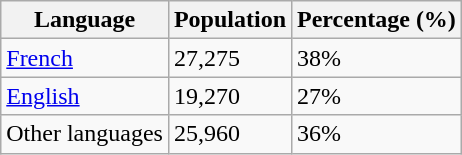<table class="wikitable">
<tr>
<th>Language</th>
<th>Population</th>
<th>Percentage (%)</th>
</tr>
<tr>
<td><a href='#'>French</a></td>
<td>27,275</td>
<td>38%</td>
</tr>
<tr>
<td><a href='#'>English</a></td>
<td>19,270</td>
<td>27%</td>
</tr>
<tr>
<td>Other languages</td>
<td>25,960</td>
<td>36%</td>
</tr>
</table>
